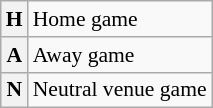<table class="wikitable plainrowheaders" style="font-size:90%;">
<tr>
<th scope="row"><strong>H</strong></th>
<td>Home game</td>
</tr>
<tr>
<th scope="row"><strong>A</strong></th>
<td>Away game</td>
</tr>
<tr>
<th scope="row"><strong>N</strong></th>
<td>Neutral venue game</td>
</tr>
</table>
